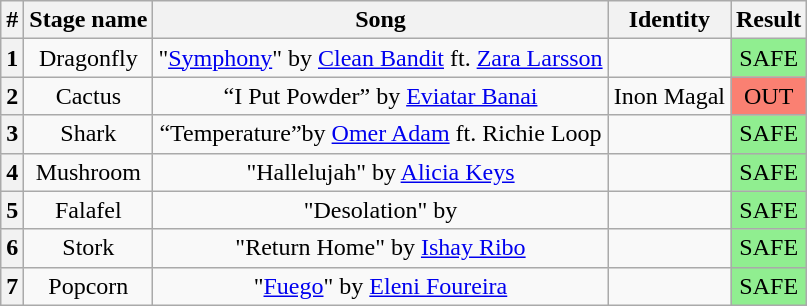<table class="wikitable plainrowheaders" style="text-align: center;">
<tr>
<th>#</th>
<th>Stage name</th>
<th>Song</th>
<th>Identity</th>
<th>Result</th>
</tr>
<tr>
<th>1</th>
<td>Dragonfly</td>
<td>"<a href='#'>Symphony</a>" by <a href='#'>Clean Bandit</a> ft. <a href='#'>Zara Larsson</a></td>
<td></td>
<td bgcolor="lightgreen">SAFE</td>
</tr>
<tr>
<th>2</th>
<td>Cactus</td>
<td>“I Put Powder” by <a href='#'>Eviatar Banai</a></td>
<td>Inon Magal</td>
<td bgcolor="salmon">OUT</td>
</tr>
<tr>
<th>3</th>
<td>Shark</td>
<td>“Temperature”by <a href='#'>Omer Adam</a> ft. Richie Loop</td>
<td></td>
<td bgcolor="lightgreen">SAFE</td>
</tr>
<tr>
<th>4</th>
<td>Mushroom</td>
<td>"Hallelujah" by <a href='#'>Alicia Keys</a></td>
<td></td>
<td bgcolor="lightgreen">SAFE</td>
</tr>
<tr>
<th>5</th>
<td>Falafel</td>
<td>"Desolation" by </td>
<td></td>
<td bgcolor="lightgreen">SAFE</td>
</tr>
<tr>
<th>6</th>
<td>Stork</td>
<td>"Return Home" by <a href='#'>Ishay Ribo</a></td>
<td></td>
<td bgcolor="lightgreen">SAFE</td>
</tr>
<tr>
<th>7</th>
<td>Popcorn</td>
<td>"<a href='#'>Fuego</a>" by <a href='#'>Eleni Foureira</a></td>
<td></td>
<td bgcolor="lightgreen">SAFE</td>
</tr>
</table>
